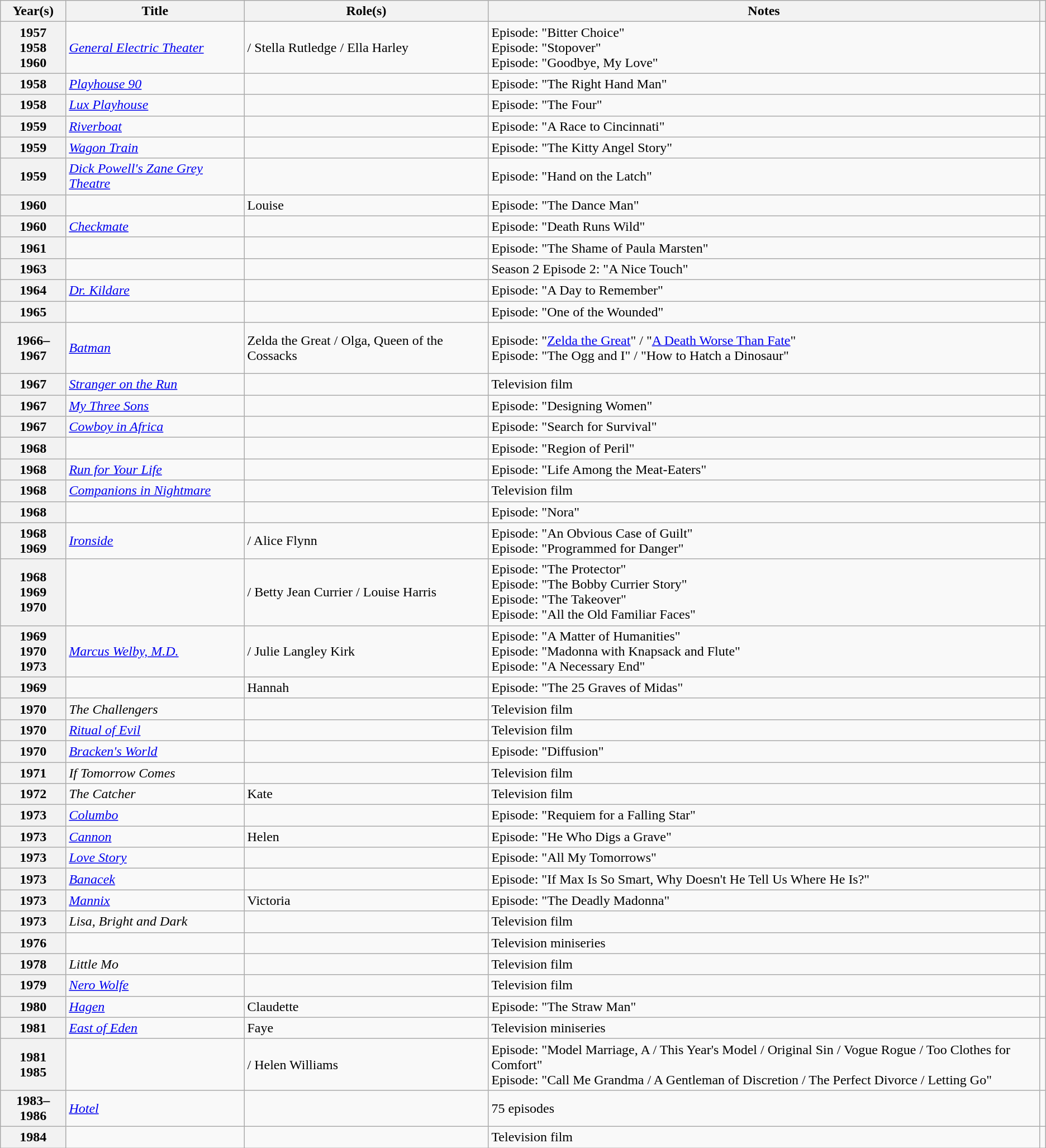<table class="wikitable plainrowheaders sortable">
<tr>
<th scope="col">Year(s)</th>
<th scope="col">Title</th>
<th scope="col">Role(s)</th>
<th scope="col" class="unsortable">Notes</th>
<th scope="col" class="unsortable"></th>
</tr>
<tr>
<th scope=row>1957<br>1958<br>1960</th>
<td><em><a href='#'>General Electric Theater</a></em></td>
<td> / Stella Rutledge / Ella Harley</td>
<td>Episode: "Bitter Choice"<br>Episode: "Stopover"<br>Episode: "Goodbye, My Love"</td>
<td style="text-align:center;"><br><br></td>
</tr>
<tr>
<th scope=row>1958</th>
<td><em><a href='#'>Playhouse 90</a></em></td>
<td></td>
<td>Episode: "The Right Hand Man"</td>
<td style="text-align:center;"></td>
</tr>
<tr>
<th scope=row>1958</th>
<td><em><a href='#'>Lux Playhouse</a></em></td>
<td></td>
<td>Episode: "The Four"</td>
<td style="text-align:center;"></td>
</tr>
<tr>
<th scope=row>1959</th>
<td><em><a href='#'>Riverboat</a></em></td>
<td></td>
<td>Episode: "A Race to Cincinnati"</td>
<td style="text-align:center;"></td>
</tr>
<tr>
<th scope=row>1959</th>
<td><em><a href='#'>Wagon Train</a></em></td>
<td></td>
<td>Episode: "The Kitty Angel Story"</td>
<td style="text-align:center;"></td>
</tr>
<tr>
<th scope=row>1959</th>
<td><em><a href='#'>Dick Powell's Zane Grey Theatre</a></em></td>
<td></td>
<td>Episode: "Hand on the Latch"</td>
<td style="text-align:center;"></td>
</tr>
<tr>
<th scope=row>1960</th>
<td></td>
<td>Louise</td>
<td>Episode: "The Dance Man"</td>
<td style="text-align:center;"></td>
</tr>
<tr>
<th scope=row>1960</th>
<td><em><a href='#'>Checkmate</a></em></td>
<td></td>
<td>Episode: "Death Runs Wild"</td>
<td style="text-align:center;"></td>
</tr>
<tr>
<th scope=row>1961</th>
<td></td>
<td></td>
<td>Episode: "The Shame of Paula Marsten"</td>
<td style="text-align:center;"></td>
</tr>
<tr>
<th scope=row>1963</th>
<td></td>
<td></td>
<td>Season 2 Episode 2: "A Nice Touch"</td>
<td style="text-align:center;"></td>
</tr>
<tr>
<th scope=row>1964</th>
<td><em><a href='#'>Dr. Kildare</a></em></td>
<td></td>
<td>Episode: "A Day to Remember"</td>
<td style="text-align:center;"></td>
</tr>
<tr>
<th scope=row>1965</th>
<td></td>
<td></td>
<td>Episode: "One of the Wounded"</td>
<td style="text-align:center;"></td>
</tr>
<tr>
<th scope=row>1966–1967</th>
<td><em><a href='#'>Batman</a></em></td>
<td>Zelda the Great / Olga, Queen of the Cossacks</td>
<td>Episode: "<a href='#'>Zelda the Great</a>" / "<a href='#'>A Death Worse Than Fate</a>"<br>Episode: "The Ogg and I" / "How to Hatch a Dinosaur"</td>
<td style="text-align:center;"><br><br><br></td>
</tr>
<tr>
<th scope=row>1967</th>
<td><em><a href='#'>Stranger on the Run</a></em></td>
<td></td>
<td>Television film</td>
<td style="text-align:center;"></td>
</tr>
<tr>
<th scope=row>1967</th>
<td><em><a href='#'>My Three Sons</a></em></td>
<td></td>
<td>Episode: "Designing Women"</td>
<td style="text-align:center;"></td>
</tr>
<tr>
<th scope=row>1967</th>
<td><em><a href='#'>Cowboy in Africa</a></em></td>
<td></td>
<td>Episode: "Search for Survival"</td>
<td style="text-align:center;"></td>
</tr>
<tr>
<th scope=row>1968</th>
<td></td>
<td></td>
<td>Episode: "Region of Peril"</td>
<td style="text-align:center;"></td>
</tr>
<tr>
<th scope=row>1968</th>
<td><em><a href='#'>Run for Your Life</a></em></td>
<td></td>
<td>Episode: "Life Among the Meat-Eaters"</td>
<td style="text-align:center;"></td>
</tr>
<tr>
<th scope=row>1968</th>
<td><em><a href='#'>Companions in Nightmare</a></em></td>
<td></td>
<td>Television film</td>
<td style="text-align:center;"></td>
</tr>
<tr>
<th scope=row>1968</th>
<td></td>
<td></td>
<td>Episode: "Nora"</td>
<td style="text-align:center;"></td>
</tr>
<tr>
<th scope=row>1968<br>1969</th>
<td><em><a href='#'>Ironside</a></em></td>
<td> / Alice Flynn</td>
<td>Episode: "An Obvious Case of Guilt"<br>Episode: "Programmed for Danger"</td>
<td style="text-align:center;"><br></td>
</tr>
<tr>
<th scope=row>1968<br>1969<br>1970</th>
<td></td>
<td> / Betty Jean Currier / Louise Harris</td>
<td>Episode: "The Protector"<br>Episode: "The Bobby Currier Story"<br>Episode: "The Takeover"<br>Episode: "All the Old Familiar Faces"</td>
<td style="text-align:center;"><br><br><br></td>
</tr>
<tr>
<th scope=row>1969<br>1970<br>1973</th>
<td><em><a href='#'>Marcus Welby, M.D.</a></em></td>
<td> / Julie Langley Kirk</td>
<td>Episode: "A Matter of Humanities"<br>Episode: "Madonna with Knapsack and Flute"<br>Episode: "A Necessary End"</td>
<td style="text-align:center;"><br><br><br></td>
</tr>
<tr>
<th scope=row>1969</th>
<td></td>
<td>Hannah</td>
<td>Episode: "The 25 Graves of Midas"</td>
<td style="text-align:center;"></td>
</tr>
<tr>
<th scope=row>1970</th>
<td><em>The Challengers</em></td>
<td></td>
<td>Television film</td>
<td style="text-align:center;"></td>
</tr>
<tr>
<th scope=row>1970</th>
<td><em><a href='#'>Ritual of Evil</a></em></td>
<td></td>
<td>Television film</td>
<td style="text-align:center;"></td>
</tr>
<tr>
<th scope=row>1970</th>
<td><em><a href='#'>Bracken's World</a></em></td>
<td></td>
<td>Episode: "Diffusion"</td>
<td style="text-align:center;"></td>
</tr>
<tr>
<th scope=row>1971</th>
<td><em>If Tomorrow Comes</em></td>
<td></td>
<td>Television film</td>
<td style="text-align:center;"></td>
</tr>
<tr>
<th scope=row>1972</th>
<td><em>The Catcher</em></td>
<td>Kate</td>
<td>Television film</td>
<td style="text-align:center;"></td>
</tr>
<tr>
<th scope=row>1973</th>
<td><em><a href='#'>Columbo</a></em></td>
<td></td>
<td>Episode: "Requiem for a Falling Star"</td>
<td style="text-align:center;"></td>
</tr>
<tr>
<th scope=row>1973</th>
<td><em><a href='#'>Cannon</a></em></td>
<td>Helen</td>
<td>Episode: "He Who Digs a Grave"</td>
<td style="text-align:center;"></td>
</tr>
<tr>
<th scope=row>1973</th>
<td><em><a href='#'>Love Story</a></em></td>
<td></td>
<td>Episode: "All My Tomorrows"</td>
<td style="text-align:center;"><br></td>
</tr>
<tr>
<th scope=row>1973</th>
<td><em><a href='#'>Banacek</a></em></td>
<td></td>
<td>Episode: "If Max Is So Smart, Why Doesn't He Tell Us Where He Is?"</td>
<td style="text-align:center;"></td>
</tr>
<tr>
<th scope=row>1973</th>
<td><em><a href='#'>Mannix</a></em></td>
<td>Victoria</td>
<td>Episode: "The Deadly Madonna"</td>
<td style="text-align:center;"></td>
</tr>
<tr>
<th scope=row>1973</th>
<td><em>Lisa, Bright and Dark</em></td>
<td></td>
<td>Television film</td>
<td style="text-align:center;"></td>
</tr>
<tr>
<th scope=row>1976</th>
<td></td>
<td></td>
<td>Television miniseries</td>
<td style="text-align:center;"></td>
</tr>
<tr>
<th scope=row>1978</th>
<td><em>Little Mo</em></td>
<td></td>
<td>Television film</td>
<td style="text-align:center;"></td>
</tr>
<tr>
<th scope=row>1979</th>
<td><em><a href='#'>Nero Wolfe</a></em></td>
<td></td>
<td>Television film</td>
<td style="text-align:center;"></td>
</tr>
<tr>
<th scope=row>1980</th>
<td><em><a href='#'>Hagen</a></em></td>
<td>Claudette</td>
<td>Episode: "The Straw Man"</td>
<td style="text-align:center;"></td>
</tr>
<tr>
<th scope=row>1981</th>
<td><em><a href='#'>East of Eden</a></em></td>
<td>Faye</td>
<td>Television miniseries</td>
<td style="text-align:center;"></td>
</tr>
<tr>
<th scope=row>1981<br>1985</th>
<td></td>
<td> / Helen Williams</td>
<td>Episode: "Model Marriage, A / This Year's Model / Original Sin / Vogue Rogue / Too Clothes for Comfort"<br>Episode: "Call Me Grandma / A Gentleman of Discretion / The Perfect Divorce / Letting Go"</td>
<td style="text-align:center;"><br></td>
</tr>
<tr>
<th scope=row>1983–1986</th>
<td><em><a href='#'>Hotel</a></em></td>
<td></td>
<td>75 episodes</td>
<td style="text-align:center;"></td>
</tr>
<tr>
<th scope=row>1984</th>
<td></td>
<td></td>
<td>Television film</td>
<td style="text-align:center;"></td>
</tr>
</table>
